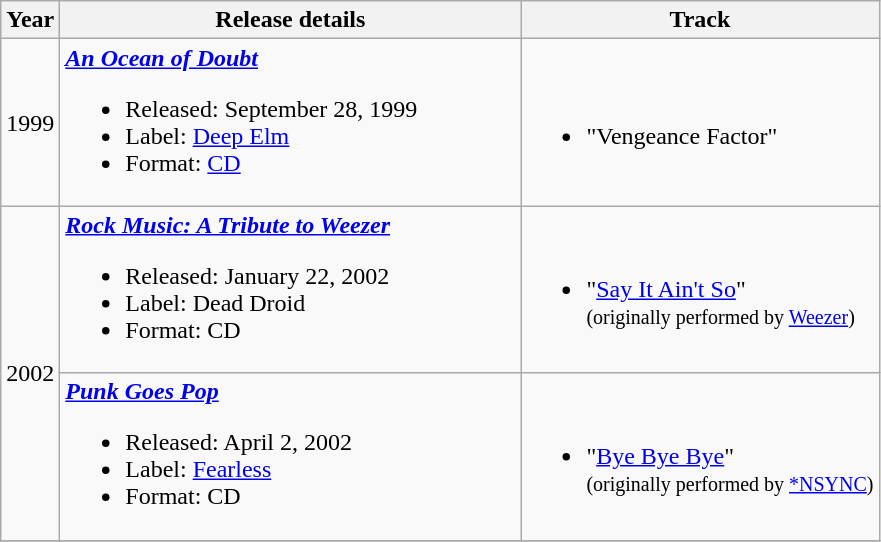<table class ="wikitable">
<tr>
<th>Year</th>
<th width="300">Release details</th>
<th>Track</th>
</tr>
<tr>
<td>1999</td>
<td><strong><em><a href='#'>An Ocean of Doubt</a></em></strong><br><ul><li>Released: September 28, 1999</li><li>Label: <a href='#'>Deep Elm</a></li><li>Format: <a href='#'>CD</a></li></ul></td>
<td><br><ul><li>"Vengeance Factor"</li></ul></td>
</tr>
<tr>
<td rowspan="2">2002</td>
<td><strong><em><a href='#'>Rock Music: A Tribute to Weezer</a></em></strong><br><ul><li>Released: January 22, 2002</li><li>Label: Dead Droid</li><li>Format: CD</li></ul></td>
<td><br><ul><li>"<a href='#'>Say It Ain't So</a>"<br><small>(originally performed by <a href='#'>Weezer</a>)</small></li></ul></td>
</tr>
<tr>
<td><strong><em><a href='#'>Punk Goes Pop</a></em></strong><br><ul><li>Released: April 2, 2002</li><li>Label: <a href='#'>Fearless</a></li><li>Format: CD</li></ul></td>
<td><br><ul><li>"<a href='#'>Bye Bye Bye</a>"<br><small>(originally performed by <a href='#'>*NSYNC</a>)</small></li></ul></td>
</tr>
<tr>
</tr>
</table>
